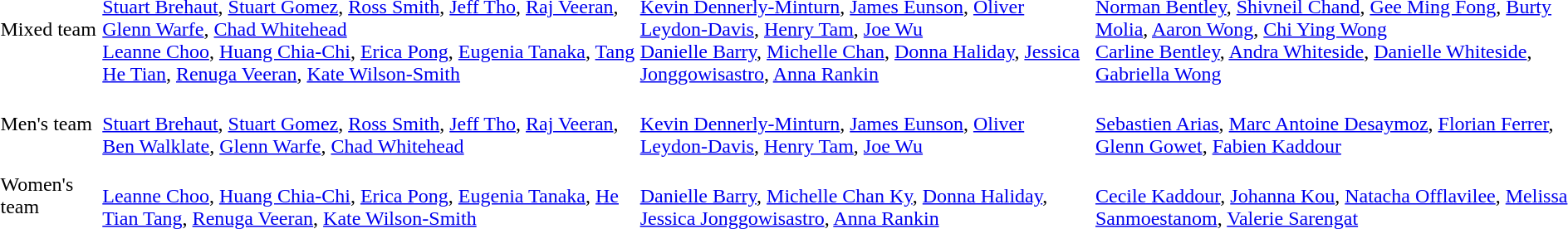<table>
<tr>
<td>Mixed team</td>
<td><br><a href='#'>Stuart Brehaut</a>, <a href='#'>Stuart Gomez</a>, <a href='#'>Ross Smith</a>, <a href='#'>Jeff Tho</a>, <a href='#'>Raj Veeran</a>, <a href='#'>Glenn Warfe</a>, <a href='#'>Chad Whitehead</a><br><a href='#'>Leanne Choo</a>, <a href='#'>Huang Chia-Chi</a>, <a href='#'>Erica Pong</a>, <a href='#'>Eugenia Tanaka</a>, <a href='#'>Tang He Tian</a>, <a href='#'>Renuga Veeran</a>, <a href='#'>Kate Wilson-Smith</a></td>
<td><br><a href='#'>Kevin Dennerly-Minturn</a>, <a href='#'>James Eunson</a>, <a href='#'>Oliver Leydon-Davis</a>, <a href='#'>Henry Tam</a>, <a href='#'>Joe Wu</a><br><a href='#'>Danielle Barry</a>, <a href='#'>Michelle Chan</a>, <a href='#'>Donna Haliday</a>, <a href='#'>Jessica Jonggowisastro</a>, <a href='#'>Anna Rankin</a></td>
<td><br><a href='#'>Norman Bentley</a>, <a href='#'>Shivneil Chand</a>, <a href='#'>Gee Ming Fong</a>, <a href='#'>Burty Molia</a>, <a href='#'>Aaron Wong</a>, <a href='#'>Chi Ying Wong</a><br><a href='#'>Carline Bentley</a>, <a href='#'>Andra Whiteside</a>, <a href='#'>Danielle Whiteside</a>, <a href='#'>Gabriella Wong</a></td>
</tr>
<tr>
<td>Men's team</td>
<td><br><a href='#'>Stuart Brehaut</a>, <a href='#'>Stuart Gomez</a>, <a href='#'>Ross Smith</a>, <a href='#'>Jeff Tho</a>, <a href='#'>Raj Veeran</a>, <a href='#'>Ben Walklate</a>, <a href='#'>Glenn Warfe</a>, <a href='#'>Chad Whitehead</a></td>
<td><br><a href='#'>Kevin Dennerly-Minturn</a>, <a href='#'>James Eunson</a>, <a href='#'>Oliver Leydon-Davis</a>, <a href='#'>Henry Tam</a>, <a href='#'>Joe Wu</a></td>
<td><br><a href='#'>Sebastien Arias</a>, <a href='#'>Marc Antoine Desaymoz</a>, <a href='#'>Florian Ferrer</a>, <a href='#'>Glenn Gowet</a>, <a href='#'>Fabien Kaddour</a></td>
</tr>
<tr>
<td>Women's team</td>
<td><br><a href='#'>Leanne Choo</a>, <a href='#'>Huang Chia-Chi</a>, <a href='#'>Erica Pong</a>, <a href='#'>Eugenia Tanaka</a>, <a href='#'>He Tian Tang</a>, <a href='#'>Renuga Veeran</a>, <a href='#'>Kate Wilson-Smith</a></td>
<td><br><a href='#'>Danielle Barry</a>, <a href='#'>Michelle Chan Ky</a>, <a href='#'>Donna Haliday</a>, <a href='#'>Jessica Jonggowisastro</a>, <a href='#'>Anna Rankin</a></td>
<td><br><a href='#'>Cecile Kaddour</a>, <a href='#'>Johanna Kou</a>, <a href='#'>Natacha Offlavilee</a>, <a href='#'>Melissa Sanmoestanom</a>, <a href='#'>Valerie Sarengat</a></td>
</tr>
</table>
